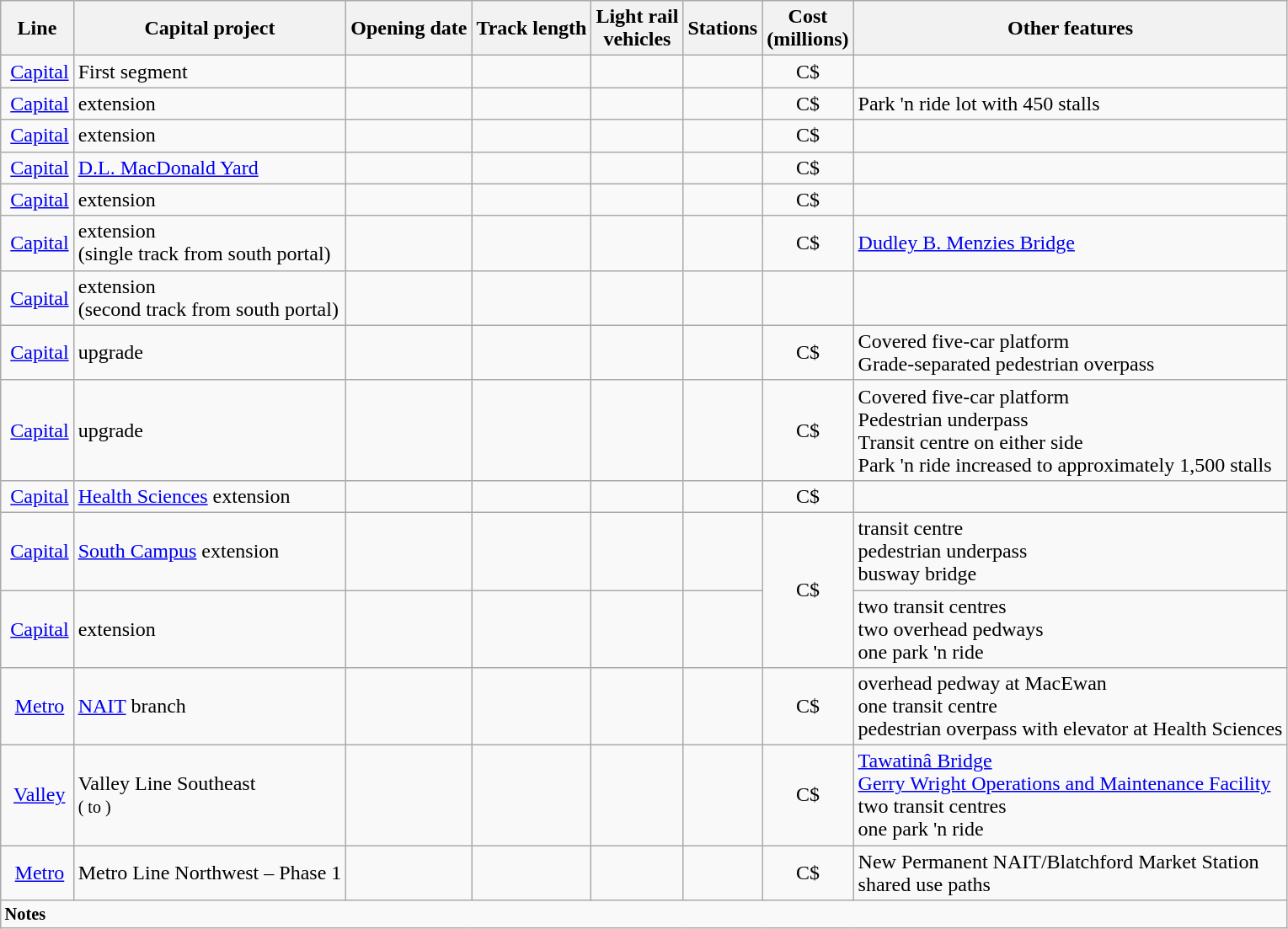<table class="wikitable collapsible collapsed" style="text-align:center;">
<tr>
<th scope=col>Line</th>
<th scope=col>Capital project</th>
<th scope=col>Opening date</th>
<th scope=col>Track length</th>
<th scope=col>Light rail<br>vehicles</th>
<th scope=col>Stations</th>
<th scope=col>Cost<br>(millions)</th>
<th scope=col>Other features</th>
</tr>
<tr>
<td> <a href='#'>Capital</a></td>
<td style="text-align:left;">First segment</td>
<td></td>
<td></td>
<td></td>
<td></td>
<td>C$</td>
<td style="text-align:left;"></td>
</tr>
<tr>
<td> <a href='#'>Capital</a></td>
<td style="text-align:left;"> extension</td>
<td></td>
<td></td>
<td></td>
<td></td>
<td>C$</td>
<td style="text-align:left;">Park 'n ride lot with 450 stalls</td>
</tr>
<tr>
<td> <a href='#'>Capital</a></td>
<td style="text-align:left;"> extension</td>
<td></td>
<td></td>
<td></td>
<td></td>
<td>C$</td>
<td style="text-align:left;"></td>
</tr>
<tr>
<td> <a href='#'>Capital</a></td>
<td style="text-align:left;"><a href='#'>D.L. MacDonald Yard</a></td>
<td></td>
<td></td>
<td></td>
<td></td>
<td>C$</td>
<td style="text-align:left;"></td>
</tr>
<tr>
<td> <a href='#'>Capital</a></td>
<td style="text-align:left;"> extension</td>
<td></td>
<td></td>
<td></td>
<td></td>
<td>C$</td>
<td style="text-align:left;"></td>
</tr>
<tr>
<td> <a href='#'>Capital</a></td>
<td style="text-align:left;"> extension<br>(single track from south portal)</td>
<td></td>
<td></td>
<td></td>
<td></td>
<td>C$</td>
<td style="text-align:left;"><a href='#'>Dudley B. Menzies Bridge</a></td>
</tr>
<tr>
<td> <a href='#'>Capital</a></td>
<td style="text-align:left;"> extension<br>(second track from south portal)</td>
<td></td>
<td></td>
<td></td>
<td></td>
<td></td>
<td style="text-align:left;"></td>
</tr>
<tr>
<td> <a href='#'>Capital</a></td>
<td style="text-align:left;"> upgrade</td>
<td></td>
<td></td>
<td></td>
<td></td>
<td>C$</td>
<td style="text-align:left;">Covered five-car platform<br>Grade-separated pedestrian overpass</td>
</tr>
<tr>
<td> <a href='#'>Capital</a></td>
<td style="text-align:left;"> upgrade</td>
<td></td>
<td></td>
<td></td>
<td></td>
<td>C$</td>
<td style="text-align:left;">Covered five-car platform<br>Pedestrian underpass<br>Transit centre on either side<br>Park 'n ride increased to approximately 1,500 stalls</td>
</tr>
<tr>
<td> <a href='#'>Capital</a></td>
<td style="text-align:left;"><a href='#'>Health Sciences</a> extension</td>
<td></td>
<td></td>
<td></td>
<td></td>
<td>C$</td>
<td style="text-align:left;"></td>
</tr>
<tr>
<td> <a href='#'>Capital</a></td>
<td style="text-align:left;"><a href='#'>South Campus</a> extension</td>
<td></td>
<td></td>
<td></td>
<td></td>
<td rowspan=2>C$</td>
<td style="text-align:left;">transit centre<br>pedestrian underpass<br>busway bridge</td>
</tr>
<tr>
<td> <a href='#'>Capital</a></td>
<td style="text-align:left;"> extension</td>
<td></td>
<td></td>
<td></td>
<td></td>
<td style="text-align:left;">two transit centres<br>two overhead pedways<br>one park 'n ride</td>
</tr>
<tr>
<td> <a href='#'>Metro</a></td>
<td style="text-align:left;"><a href='#'>NAIT</a> branch</td>
<td></td>
<td></td>
<td></td>
<td></td>
<td>C$</td>
<td style="text-align:left;">overhead pedway at MacEwan<br>one transit centre<br>pedestrian overpass with elevator at Health Sciences</td>
</tr>
<tr>
<td> <a href='#'>Valley</a></td>
<td style="text-align:left;">Valley Line Southeast <br><small>( to )</small></td>
<td></td>
<td></td>
<td></td>
<td></td>
<td>C$</td>
<td style="text-align:left;"><a href='#'>Tawatinâ Bridge</a><br><a href='#'>Gerry Wright Operations and Maintenance Facility</a><br>two transit centres<br>one park 'n ride</td>
</tr>
<tr>
<td> <a href='#'>Metro</a></td>
<td style="text-align:left;">Metro Line Northwest – Phase 1</td>
<td></td>
<td></td>
<td></td>
<td></td>
<td>C$</td>
<td style="text-align:left;">New Permanent NAIT/Blatchford Market Station<br>shared use paths</td>
</tr>
<tr>
<td colspan=8 style="text-align:left;font-size:85%;"><strong>Notes</strong><br></td>
</tr>
</table>
